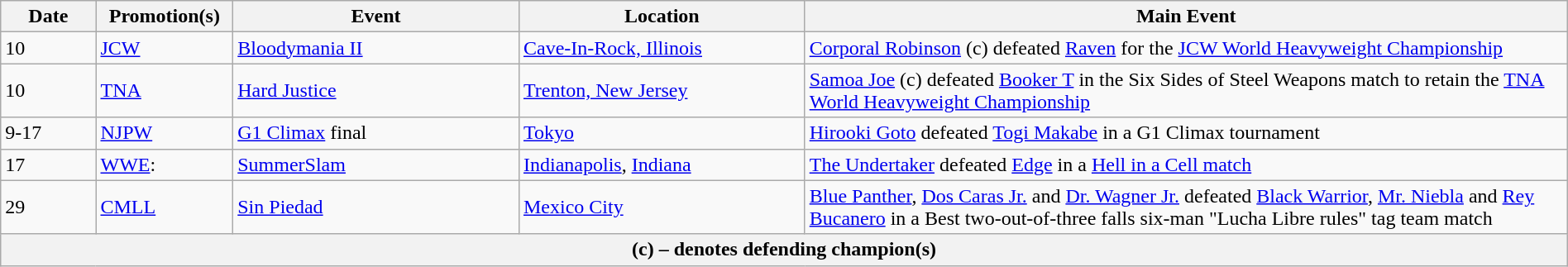<table class="wikitable" style="width:100%;">
<tr>
<th width=5%>Date</th>
<th width=5%>Promotion(s)</th>
<th width=15%>Event</th>
<th width=15%>Location</th>
<th width=40%>Main Event</th>
</tr>
<tr>
<td>10</td>
<td><a href='#'>JCW</a></td>
<td><a href='#'>Bloodymania II</a></td>
<td><a href='#'>Cave-In-Rock, Illinois</a></td>
<td><a href='#'>Corporal Robinson</a> (c) defeated <a href='#'>Raven</a> for the <a href='#'>JCW World Heavyweight Championship</a></td>
</tr>
<tr>
<td>10</td>
<td><a href='#'>TNA</a></td>
<td><a href='#'>Hard Justice</a></td>
<td><a href='#'>Trenton, New Jersey</a></td>
<td><a href='#'>Samoa Joe</a> (c) defeated <a href='#'>Booker T</a> in the Six Sides of Steel Weapons match to retain the <a href='#'>TNA World Heavyweight Championship</a></td>
</tr>
<tr>
<td>9-17</td>
<td><a href='#'>NJPW</a></td>
<td><a href='#'>G1 Climax</a> final</td>
<td><a href='#'>Tokyo</a></td>
<td><a href='#'>Hirooki Goto</a> defeated <a href='#'>Togi Makabe</a> in a G1 Climax tournament</td>
</tr>
<tr>
<td>17</td>
<td><a href='#'>WWE</a>:<br></td>
<td><a href='#'>SummerSlam</a></td>
<td><a href='#'>Indianapolis</a>, <a href='#'>Indiana</a></td>
<td><a href='#'>The Undertaker</a> defeated <a href='#'>Edge</a> in a <a href='#'>Hell in a Cell match</a></td>
</tr>
<tr>
<td>29</td>
<td><a href='#'>CMLL</a></td>
<td><a href='#'>Sin Piedad</a></td>
<td><a href='#'>Mexico City</a></td>
<td><a href='#'>Blue Panther</a>, <a href='#'>Dos Caras Jr.</a> and <a href='#'>Dr. Wagner Jr.</a> defeated <a href='#'>Black Warrior</a>, <a href='#'>Mr. Niebla</a> and <a href='#'>Rey Bucanero</a> in a Best two-out-of-three falls six-man "Lucha Libre rules" tag team match</td>
</tr>
<tr>
<th colspan="6">(c) – denotes defending champion(s)</th>
</tr>
</table>
